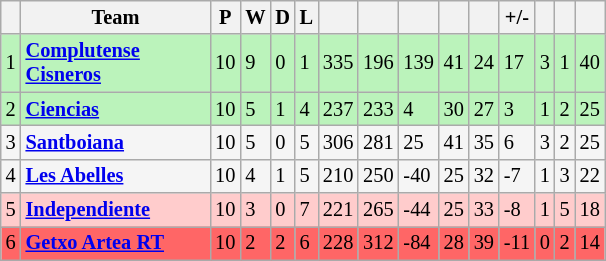<table class="wikitable sortable col2izq" style="text-align: left; font-size: 85%">
<tr>
<th> </th>
<th scope="col" style="width: 120px;">Team</th>
<th>P</th>
<th>W</th>
<th>D</th>
<th>L</th>
<th></th>
<th></th>
<th></th>
<th></th>
<th></th>
<th>+/-</th>
<th></th>
<th></th>
<th></th>
</tr>
<tr style="background:#BBF3BB;">
<td>1</td>
<td><a href='#'><strong>Complutense Cisneros</strong></a></td>
<td>10</td>
<td>9</td>
<td>0</td>
<td>1</td>
<td>335</td>
<td>196</td>
<td>139</td>
<td>41</td>
<td>24</td>
<td>17</td>
<td>3</td>
<td>1</td>
<td>40</td>
</tr>
<tr style="background:#BBF3BB;">
<td>2</td>
<td><a href='#'><strong>Ciencias</strong></a></td>
<td>10</td>
<td>5</td>
<td>1</td>
<td>4</td>
<td>237</td>
<td>233</td>
<td>4</td>
<td>30</td>
<td>27</td>
<td>3</td>
<td>1</td>
<td>2</td>
<td>25</td>
</tr>
<tr style="background:#F5F5F5;">
<td>3</td>
<td><a href='#'><strong>Santboiana</strong></a></td>
<td>10</td>
<td>5</td>
<td>0</td>
<td>5</td>
<td>306</td>
<td>281</td>
<td>25</td>
<td>41</td>
<td>35</td>
<td>6</td>
<td>3</td>
<td>2</td>
<td>25</td>
</tr>
<tr style="background:#F5F5F5;">
<td>4</td>
<td><a href='#'><strong>Les Abelles</strong></a></td>
<td>10</td>
<td>4</td>
<td>1</td>
<td>5</td>
<td>210</td>
<td>250</td>
<td>-40</td>
<td>25</td>
<td>32</td>
<td>-7</td>
<td>1</td>
<td>3</td>
<td>22</td>
</tr>
<tr style="background:#FFCCCC;">
<td>5</td>
<td><a href='#'><strong>Independiente</strong></a></td>
<td>10</td>
<td>3</td>
<td>0</td>
<td>7</td>
<td>221</td>
<td>265</td>
<td>-44</td>
<td>25</td>
<td>33</td>
<td>-8</td>
<td>1</td>
<td>5</td>
<td>18</td>
</tr>
<tr style="background:#FF6666;">
<td>6</td>
<td><strong><a href='#'>Getxo Artea RT</a></strong></td>
<td>10</td>
<td>2</td>
<td>2</td>
<td>6</td>
<td>228</td>
<td>312</td>
<td>-84</td>
<td>28</td>
<td>39</td>
<td>-11</td>
<td>0</td>
<td>2</td>
<td>14</td>
</tr>
</table>
